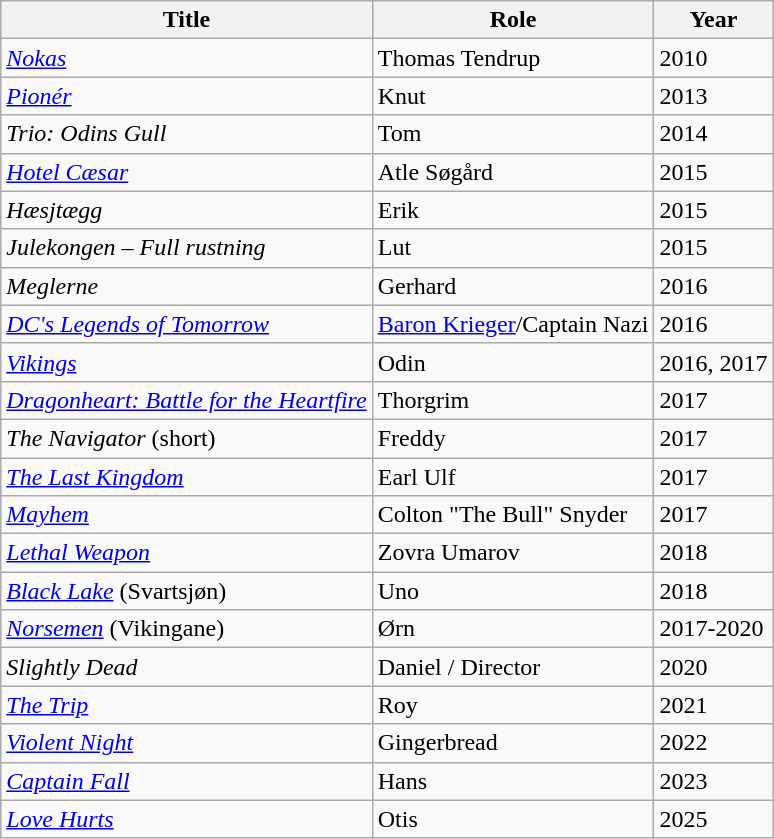<table class="wikitable">
<tr>
<th>Title</th>
<th>Role</th>
<th>Year</th>
</tr>
<tr>
<td><em><a href='#'>Nokas</a></em></td>
<td>Thomas Tendrup</td>
<td>2010</td>
</tr>
<tr>
<td><em><a href='#'>Pionér</a></em></td>
<td>Knut</td>
<td>2013</td>
</tr>
<tr>
<td><em>Trio: Odins Gull</em></td>
<td>Tom</td>
<td>2014</td>
</tr>
<tr>
<td><em><a href='#'>Hotel Cæsar</a></em></td>
<td>Atle Søgård</td>
<td>2015</td>
</tr>
<tr>
<td><em>Hæsjtægg</em></td>
<td>Erik</td>
<td>2015</td>
</tr>
<tr>
<td><em>Julekongen – Full rustning</em></td>
<td>Lut</td>
<td>2015</td>
</tr>
<tr>
<td><em>Meglerne</em></td>
<td>Gerhard</td>
<td>2016</td>
</tr>
<tr>
<td><em><a href='#'>DC's Legends of Tomorrow</a></em></td>
<td><a href='#'>Baron Krieger</a>/Captain Nazi</td>
<td>2016</td>
</tr>
<tr>
<td><em><a href='#'>Vikings</a></em></td>
<td>Odin</td>
<td>2016, 2017</td>
</tr>
<tr>
<td><em><a href='#'>Dragonheart: Battle for the Heartfire</a></em></td>
<td>Thorgrim</td>
<td>2017</td>
</tr>
<tr>
<td><em>The Navigator</em> (short)</td>
<td>Freddy</td>
<td>2017</td>
</tr>
<tr>
<td><em><a href='#'>The Last Kingdom</a></em></td>
<td>Earl Ulf</td>
<td>2017</td>
</tr>
<tr>
<td><em><a href='#'>Mayhem</a></em></td>
<td>Colton "The Bull" Snyder</td>
<td>2017</td>
</tr>
<tr>
<td><em><a href='#'>Lethal Weapon</a></em></td>
<td>Zovra Umarov</td>
<td>2018</td>
</tr>
<tr>
<td><em><a href='#'>Black Lake</a></em> (Svartsjøn)</td>
<td>Uno</td>
<td>2018</td>
</tr>
<tr>
<td><em><a href='#'>Norsemen</a></em> (Vikingane)</td>
<td>Ørn</td>
<td>2017-2020</td>
</tr>
<tr>
<td><em>Slightly Dead</em></td>
<td>Daniel / Director</td>
<td>2020</td>
</tr>
<tr>
<td><em><a href='#'>The Trip</a></em></td>
<td>Roy</td>
<td>2021</td>
</tr>
<tr>
<td><em><a href='#'>Violent Night</a></em></td>
<td>Gingerbread</td>
<td>2022</td>
</tr>
<tr>
<td><em><a href='#'>Captain Fall</a></em></td>
<td>Hans</td>
<td>2023</td>
</tr>
<tr>
<td><em><a href='#'>Love Hurts</a></em></td>
<td>Otis</td>
<td>2025</td>
</tr>
</table>
